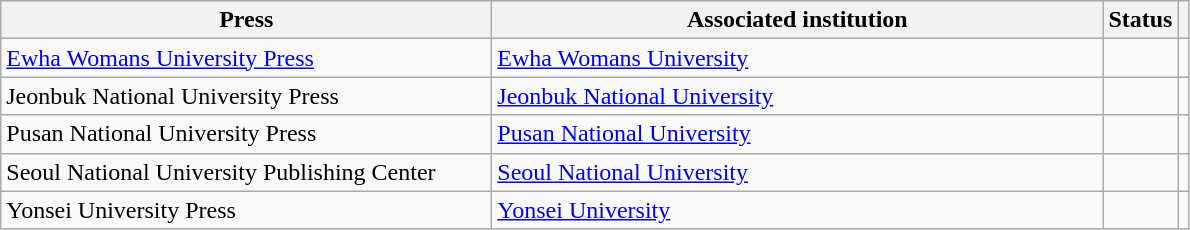<table class="wikitable sortable">
<tr>
<th style="width:20em">Press</th>
<th style="width:25em">Associated institution</th>
<th>Status</th>
<th></th>
</tr>
<tr>
<td><a href='#'>Ewha Womans University Press</a></td>
<td><a href='#'>Ewha Womans University</a></td>
<td></td>
<td></td>
</tr>
<tr>
<td>Jeonbuk National University Press</td>
<td><a href='#'>Jeonbuk National University</a></td>
<td></td>
<td></td>
</tr>
<tr>
<td>Pusan National University Press</td>
<td><a href='#'>Pusan National University</a></td>
<td></td>
<td></td>
</tr>
<tr>
<td>Seoul National University Publishing Center</td>
<td><a href='#'>Seoul National University</a></td>
<td></td>
<td></td>
</tr>
<tr>
<td>Yonsei University Press</td>
<td><a href='#'>Yonsei University</a></td>
<td></td>
<td></td>
</tr>
</table>
